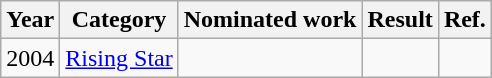<table class="wikitable">
<tr>
<th>Year</th>
<th>Category</th>
<th>Nominated work</th>
<th>Result</th>
<th>Ref.</th>
</tr>
<tr>
<td>2004</td>
<td><a href='#'>Rising Star</a></td>
<td></td>
<td></td>
<td></td>
</tr>
</table>
